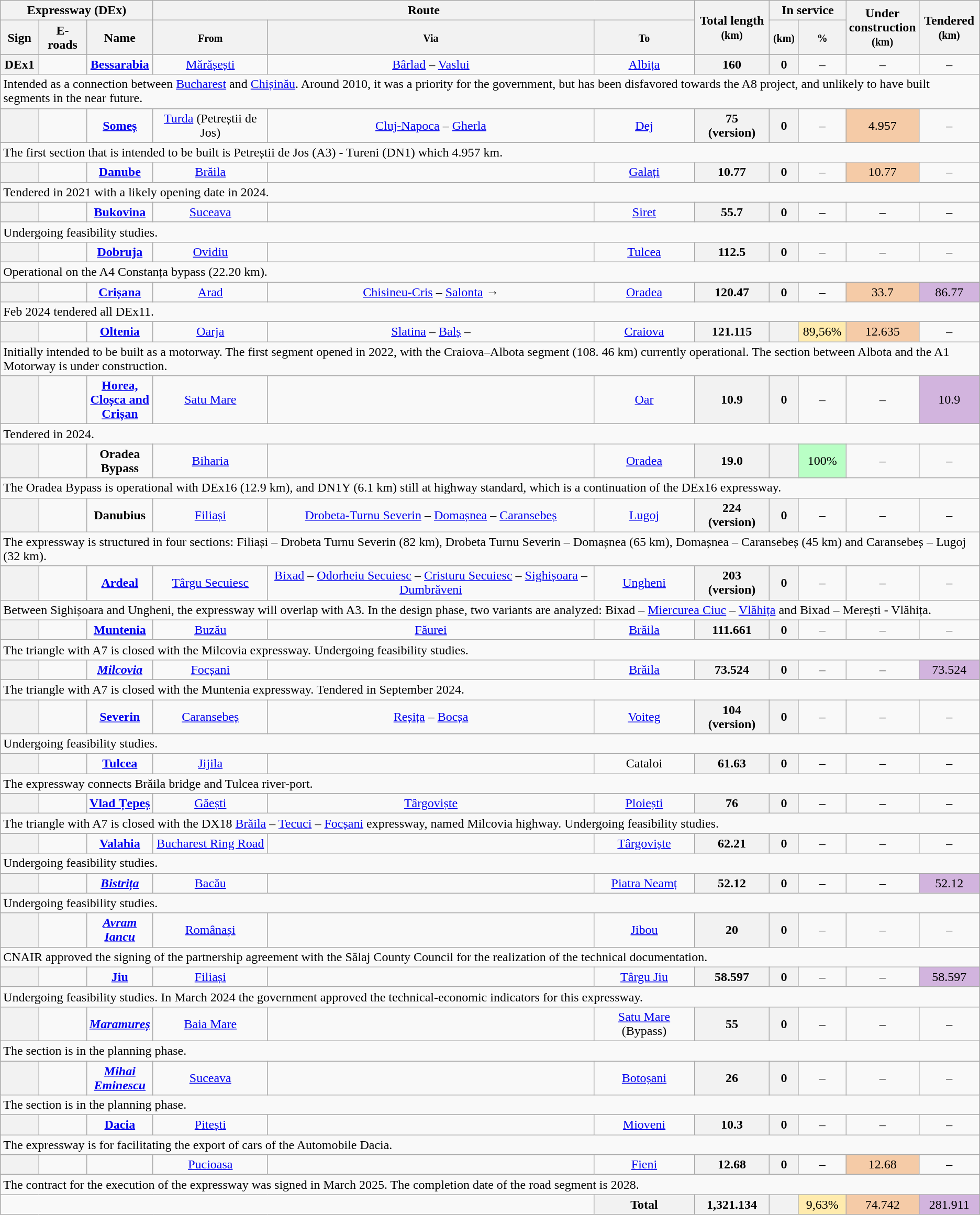<table class="wikitable">
<tr style="text-align: center">
<th colspan="3">Expressway (DEx) </th>
<th colspan="3">Route</th>
<th rowspan="2">Total length <br><small>(km)</small></th>
<th colspan="2">In service</th>
<th style="width: 70px" rowspan="2">Under <br>construction <br><small>(km)</small></th>
<th style="width: 70px" rowspan="2">Tendered <br><small>(km)</small></th>
</tr>
<tr>
<th>Sign</th>
<th>E-roads</th>
<th style="width: 70px">Name</th>
<th><small>From</small></th>
<th><small>Via</small></th>
<th><small>To</small></th>
<th><small>(km)</small></th>
<th><small>%</small></th>
</tr>
<tr>
<th>DEx1</th>
<td></td>
<td scope="row" style="text-align:center;"><strong><a href='#'>Bessarabia</a></strong></td>
<td scope="row" style="text-align:center;"><a href='#'>Mărășești</a> <br> </td>
<td scope="row" style="text-align:center;"><a href='#'>Bârlad</a> – <a href='#'>Vaslui</a></td>
<td scope="row" style="text-align:center;"><a href='#'>Albița</a> <br>   </td>
<th style="text-align:center">160</th>
<th scope="row" style="text-align:center;">0</th>
<td scope="row" style="text-align:center;">–</td>
<td scope="row" style="text-align:center;">–</td>
<td scope="row" style="text-align:center;">–</td>
</tr>
<tr>
<td colspan="11">Intended as a connection between <a href='#'>Bucharest</a> and <a href='#'>Chișinău</a>. Around 2010, it was a priority for the government, but has been disfavored towards the A8 project, and unlikely to have built segments in the near future.</td>
</tr>
<tr>
<th></th>
<td></td>
<td scope="row" style="text-align:center;"><strong><a href='#'>Someș</a></strong></td>
<td scope="row" style="text-align:center;"><a href='#'>Turda</a> (Petreștii de Jos) <br> </td>
<td scope="row" style="text-align:center;"><a href='#'>Cluj-Napoca</a> – <a href='#'>Gherla</a></td>
<td scope="row" style="text-align:center;"><a href='#'>Dej</a> <br> </td>
<th style="text-align:center">75<br>(version)</th>
<th scope="row" style="text-align:center;">0</th>
<td scope="row" style="text-align:center;">–</td>
<td scope="row" style="text-align:center;" bgcolor="#F5CBA7">4.957</td>
<td scope="row" style="text-align:center;">–</td>
</tr>
<tr>
<td colspan="11">The first section that is intended to be built is Petreștii de Jos (A3) - Tureni (DN1) which 4.957 km.</td>
</tr>
<tr>
<th></th>
<td></td>
<td scope="row" style="text-align:center;"><strong><a href='#'>Danube</a></strong></td>
<td scope="row" style="text-align:center;"><a href='#'>Brăila</a></td>
<td scope="row" style="text-align:center;"></td>
<td scope="row" style="text-align:center;"><a href='#'>Galați</a></td>
<th style="text-align:center">10.77</th>
<th scope="row" style="text-align:center;">0</th>
<td scope="row" style="text-align:center;">–</td>
<td scope="row" style="text-align:center;" bgcolor="#F5CBA7">10.77</td>
<td scope="row" style="text-align:center;">–</td>
</tr>
<tr>
<td colspan="11">Tendered in 2021 with a likely opening date in 2024.</td>
</tr>
<tr>
<th></th>
<td></td>
<td scope="row" style="text-align:center;"><strong><a href='#'>Bukovina</a></strong></td>
<td scope="row" style="text-align:center;"><a href='#'>Suceava</a> <br> </td>
<td scope="row" style="text-align:center;"></td>
<td scope="row" style="text-align:center;"><a href='#'>Siret</a> <br>   </td>
<th style="text-align:center">55.7</th>
<th scope="row" style="text-align:center;">0</th>
<td scope="row" style="text-align:center;">–</td>
<td scope="row" style="text-align:center;">–</td>
<td scope="row" style="text-align:center;">–</td>
</tr>
<tr>
<td colspan="11">Undergoing feasibility studies.</td>
</tr>
<tr>
<th></th>
<td></td>
<td scope="row" style="text-align:center;"><strong><a href='#'>Dobruja</a></strong></td>
<td scope="row" style="text-align:center;"><a href='#'>Ovidiu</a> <br> </td>
<td scope="row" style="text-align:center;"></td>
<td scope="row" style="text-align:center;"><a href='#'>Tulcea</a></td>
<th style="text-align:center">112.5</th>
<th scope="row" style="text-align:center;">0</th>
<td scope="row" style="text-align:center;">–</td>
<td scope="row" style="text-align:center;">–</td>
<td scope="row" style="text-align:center;">–</td>
</tr>
<tr>
<td colspan="11">Operational on the A4 Constanța bypass (22.20 km).</td>
</tr>
<tr>
<th></th>
<td></td>
<td scope="row" style="text-align:center;"><strong><a href='#'>Crișana</a></strong></td>
<td scope="row" style="text-align:center;"><a href='#'>Arad</a> <br> </td>
<td scope="row" style="text-align:center;"><a href='#'>Chisineu-Cris</a> – <a href='#'>Salonta</a> →  </td>
<td scope="row" style="text-align:center;"><a href='#'>Oradea</a> <br> </td>
<th style="text-align:center">120.47</th>
<th scope="row" style="text-align:center;">0</th>
<td scope="row" style="text-align:center;">–</td>
<td scope="row" style="text-align:center;" bgcolor="#F5CBA7">33.7</td>
<td scope="row" style="text-align:center;" bgcolor="#D2B4DE">86.77</td>
</tr>
<tr>
<td colspan="11">Feb 2024 tendered all DEx11.</td>
</tr>
<tr>
<th></th>
<td></td>
<td scope="row" style="text-align:center;"><strong><a href='#'>Oltenia</a></strong></td>
<td scope="row" style="text-align:center;"><a href='#'>Oarja</a> <br> </td>
<td scope="row" style="text-align:center;"><a href='#'>Slatina</a> – <a href='#'>Balș</a> –  </td>
<td scope="row" style="text-align:center;"><a href='#'>Craiova</a></td>
<th style="text-align:center">121.115</th>
<th></th>
<td scope="row" style="text-align:center;"  bgcolor="#FFEBAD">89,56%</td>
<td scope="row" style="text-align:center;" bgcolor="#F5CBA7">12.635</td>
<td scope="row" style="text-align:center;">–</td>
</tr>
<tr>
<td colspan="11">Initially intended to be built as a motorway. The first segment opened in 2022, with the Craiova–Albota segment (108. 46 km) currently operational. The section between Albota and the A1 Motorway is under construction.</td>
</tr>
<tr>
<th></th>
<td></td>
<td scope="row" style="text-align:center;"><strong><a href='#'>Horea, Cloșca and Crișan</a></strong></td>
<td scope="row" style="text-align:center;"><a href='#'>Satu Mare</a></td>
<td scope="row" style="text-align:center;"></td>
<td scope="row" style="text-align:center;"><a href='#'>Oar</a>  <br>  </td>
<th style="text-align:center">10.9</th>
<th scope="row" style="text-align:center;">0</th>
<td scope="row" style="text-align:center;">–</td>
<td scope="row" style="text-align:center;">–</td>
<td scope="row" style="text-align:center;" bgcolor="#D2B4DE">10.9</td>
</tr>
<tr>
<td colspan="11">Tendered in 2024.</td>
</tr>
<tr>
<th></th>
<td></td>
<td scope="row" style="text-align:center;"><strong>Oradea<br>Bypass</strong></td>
<td scope="row" style="text-align:center;"><a href='#'>Biharia</a> <br> </td>
<td scope="row" style="text-align:center;"></td>
<td scope="row" style="text-align:center;"><a href='#'>Oradea</a> <br></td>
<th style="text-align:center">19.0</th>
<th></th>
<td scope="row" style="text-align:center;" bgcolor="#B9FFC5">100%</td>
<td scope="row" style="text-align:center;">–</td>
<td scope="row" style="text-align:center;">–</td>
</tr>
<tr>
<td colspan="11">The Oradea Bypass is operational with DEx16 (12.9 km), and DN1Y (6.1 km) still at highway standard, which is a continuation of the DEx16 expressway.</td>
</tr>
<tr>
<th></th>
<td></td>
<td scope="row" style="text-align:center;"><strong>Danubius</strong></td>
<td scope="row" style="text-align:center;"><a href='#'>Filiași</a></td>
<td scope="row" style="text-align:center;"><a href='#'>Drobeta-Turnu Severin</a> – <a href='#'>Domașnea</a> – <a href='#'>Caransebeș</a></td>
<td scope="row" style="text-align:center;"><a href='#'>Lugoj</a> <br>  </td>
<th style="text-align:center">224 (version)</th>
<th scope="row" style="text-align:center;">0</th>
<td scope="row" style="text-align:center;">–</td>
<td scope="row" style="text-align:center;">–</td>
<td scope="row" style="text-align:center;">–</td>
</tr>
<tr>
<td colspan="11">The expressway is structured in four sections: Filiași – Drobeta Turnu Severin (82 km), Drobeta Turnu Severin – Domașnea (65 km), Domașnea – Caransebeș (45 km) and Caransebeș – Lugoj (32 km).</td>
</tr>
<tr>
<th></th>
<td></td>
<td scope="row" style="text-align:center;"><strong><a href='#'>Ardeal</a></strong></td>
<td scope="row" style="text-align:center;"><a href='#'>Târgu Secuiesc</a> <br>  </td>
<td scope="row" style="text-align:center;"><a href='#'>Bixad</a> – <a href='#'>Odorheiu Secuiesc</a> – <a href='#'>Cristuru Secuiesc</a> – <a href='#'>Sighișoara</a>   – <a href='#'>Dumbrăveni</a></td>
<td scope="row" style="text-align:center;"><a href='#'>Ungheni</a> <br>  </td>
<th style="text-align:center">203<br>(version)</th>
<th scope="row" style="text-align:center;">0</th>
<td scope="row" style="text-align:center;">–</td>
<td scope="row" style="text-align:center;">–</td>
<td scope="row" style="text-align:center;">–</td>
</tr>
<tr>
<td colspan="11">Between Sighișoara and Ungheni, the expressway will overlap with A3. In the design phase, two variants are analyzed: Bixad – <a href='#'>Miercurea Ciuc</a> – <a href='#'>Vlăhița</a> and Bixad – Merești - Vlăhița.</td>
</tr>
<tr>
<th></th>
<td></td>
<td scope="row" style="text-align:center;"><strong><a href='#'>Muntenia</a></strong></td>
<td scope="row" style="text-align:center;"><a href='#'>Buzău</a> <br>  </td>
<td scope="row" style="text-align:center;"><a href='#'>Făurei</a></td>
<td scope="row" style="text-align:center;"><a href='#'>Brăila</a> <br></td>
<th style="text-align:center">111.661</th>
<th scope="row" style="text-align:center;">0</th>
<td scope="row" style="text-align:center;">–</td>
<td scope="row" style="text-align:center;">–</td>
<td scope="row" style="text-align:center;">–</td>
</tr>
<tr>
<td colspan="11">The triangle with A7 is closed with the Milcovia expressway. Undergoing feasibility studies.</td>
</tr>
<tr>
<th></th>
<td></td>
<td scope="row" style="text-align:center;"><strong><em><a href='#'>Milcovia</a></em></strong></td>
<td scope="row" style="text-align:center;"><a href='#'>Focșani</a> <br>  </td>
<td scope="row" style="text-align:center;"></td>
<td scope="row" style="text-align:center;"><a href='#'>Brăila</a></td>
<th style="text-align:center">73.524</th>
<th scope="row" style="text-align:center;">0</th>
<td scope="row" style="text-align:center;">–</td>
<td scope="row" style="text-align:center;">–</td>
<td scope="row" style="text-align:center;" bgcolor="#D2B4DE">73.524</td>
</tr>
<tr>
<td colspan="11">The triangle with A7 is closed with the Muntenia expressway. Tendered in September 2024.</td>
</tr>
<tr>
<th></th>
<td></td>
<td scope="row" style="text-align:center;"><strong><a href='#'>Severin</a></strong></td>
<td scope="row" style="text-align:center;"><a href='#'>Caransebeș</a></td>
<td scope="row" style="text-align:center;"><a href='#'>Reșița</a> – <a href='#'>Bocșa</a></td>
<td scope="row" style="text-align:center;"><a href='#'>Voiteg</a> <br>  </td>
<th style="text-align:center">104 (version)</th>
<th scope="row" style="text-align:center;">0</th>
<td scope="row" style="text-align:center;">–</td>
<td scope="row" style="text-align:center;">–</td>
<td scope="row" style="text-align:center;">–</td>
</tr>
<tr>
<td colspan="11">Undergoing feasibility studies.</td>
</tr>
<tr>
<th></th>
<td></td>
<td scope="row" style="text-align:center;"><strong><a href='#'>Tulcea</a></strong></td>
<td scope="row" style="text-align:center;"><a href='#'>Jijila</a></td>
<td scope="row" style="text-align:center;"></td>
<td scope="row" style="text-align:center;">Cataloi  </td>
<th style="text-align:center">61.63</th>
<th scope="row" style="text-align:center;">0</th>
<td scope="row" style="text-align:center;">–</td>
<td scope="row" style="text-align:center;">–</td>
<td scope="row" style="text-align:center;">–</td>
</tr>
<tr>
<td colspan="11">The expressway connects Brăila bridge and Tulcea river-port.</td>
</tr>
<tr>
<th></th>
<td></td>
<td scope="row" style="text-align:center;"><strong><a href='#'>Vlad Țepeș</a></strong></td>
<td scope="row" style="text-align:center;"><a href='#'>Găești</a> <br>  </td>
<td scope="row" style="text-align:center;"><a href='#'>Târgoviște</a></td>
<td scope="row" style="text-align:center;"><a href='#'>Ploiești</a> <br>  </td>
<th style="text-align:center">76</th>
<th scope="row" style="text-align:center;">0</th>
<td scope="row" style="text-align:center;">–</td>
<td scope="row" style="text-align:center;">–</td>
<td scope="row" style="text-align:center;">–</td>
</tr>
<tr>
<td colspan="11">The triangle with A7 is closed with the DX18 <a href='#'>Brăila</a> – <a href='#'>Tecuci</a> – <a href='#'>Focșani</a> expressway, named Milcovia highway. Undergoing feasibility studies.</td>
</tr>
<tr>
<th></th>
<td></td>
<td scope="row" style="text-align:center;"><strong><a href='#'>Valahia</a></strong></td>
<td scope="row" style="text-align:center;"><a href='#'>Bucharest Ring Road</a> <br> </td>
<td scope="row" style="text-align:center;"></td>
<td scope="row" style="text-align:center;"><a href='#'>Târgoviște</a></td>
<th style="text-align:center">62.21</th>
<th scope="row" style="text-align:center;">0</th>
<td scope="row" style="text-align:center;">–</td>
<td scope="row" style="text-align:center;">–</td>
<td scope="row" style="text-align:center;">–</td>
</tr>
<tr>
<td colspan="11">Undergoing feasibility studies.</td>
</tr>
<tr>
<th></th>
<td></td>
<td scope="row" style="text-align:center;"><strong><em><a href='#'>Bistrița</a></em></strong></td>
<td scope="row" style="text-align:center;"><a href='#'>Bacău</a> <br>  </td>
<td scope="row" style="text-align:center;"></td>
<td scope="row" style="text-align:center;"><a href='#'>Piatra Neamț</a></td>
<th style="text-align:center">52.12</th>
<th scope="row" style="text-align:center;">0</th>
<td scope="row" style="text-align:center;">–</td>
<td scope="row" style="text-align:center;">–</td>
<td scope="row" style="text-align:center;" bgcolor="#D2B4DE">52.12</td>
</tr>
<tr>
<td colspan="11">Undergoing feasibility studies.</td>
</tr>
<tr>
<th></th>
<td></td>
<td scope="row" style="text-align:center;"><strong><em><a href='#'>Avram Iancu</a></em></strong></td>
<td scope="row" style="text-align:center;"><a href='#'>Românași</a> <br>  </td>
<td scope="row" style="text-align:center;"></td>
<td scope="row" style="text-align:center;"><a href='#'>Jibou</a></td>
<th style="text-align:center">20</th>
<th scope="row" style="text-align:center;">0</th>
<td scope="row" style="text-align:center;">–</td>
<td scope="row" style="text-align:center;">–</td>
<td scope="row" style="text-align:center;">–</td>
</tr>
<tr>
<td colspan="11">CNAIR approved the signing of the partnership agreement with the Sălaj County Council for the realization of the technical documentation.</td>
</tr>
<tr>
<th></th>
<td></td>
<td scope="row" style="text-align:center;"><strong><a href='#'>Jiu</a></strong></td>
<td scope="row" style="text-align:center;"><a href='#'>Filiași</a></td>
<td scope="row" style="text-align:center;"></td>
<td scope="row" style="text-align:center;"><a href='#'>Târgu Jiu</a></td>
<th style="text-align:center">58.597</th>
<th scope="row" style="text-align:center;">0</th>
<td scope="row" style="text-align:center;">–</td>
<td scope="row" style="text-align:center;">–</td>
<td scope="row" style="text-align:center;" bgcolor="#D2B4DE">58.597</td>
</tr>
<tr>
<td colspan="11">Undergoing feasibility studies. In March 2024 the government approved the technical-economic indicators for this expressway.</td>
</tr>
<tr>
<th></th>
<td></td>
<td scope="row" style="text-align:center;"><strong><em><a href='#'>Maramureș</a></em></strong></td>
<td scope="row" style="text-align:center;"><a href='#'>Baia Mare</a> <br>  </td>
<td scope="row" style="text-align:center;"></td>
<td scope="row" style="text-align:center;"><a href='#'>Satu Mare</a> (Bypass)</td>
<th style="text-align:center">55</th>
<th scope="row" style="text-align:center;">0</th>
<td scope="row" style="text-align:center;">–</td>
<td scope="row" style="text-align:center;">–</td>
<td scope="row" style="text-align:center;">–</td>
</tr>
<tr>
<td colspan="11">The section is in the planning phase.</td>
</tr>
<tr>
<th></th>
<td></td>
<td scope="row" style="text-align:center;"><strong><em><a href='#'>Mihai Eminescu</a></em></strong></td>
<td scope="row" style="text-align:center;"><a href='#'>Suceava</a> <br>  </td>
<td scope="row" style="text-align:center;"></td>
<td scope="row" style="text-align:center;"><a href='#'>Botoșani</a></td>
<th style="text-align:center">26</th>
<th scope="row" style="text-align:center;">0</th>
<td scope="row" style="text-align:center;">–</td>
<td scope="row" style="text-align:center;">–</td>
<td scope="row" style="text-align:center;">–</td>
</tr>
<tr>
<td colspan="11">The section is in the planning phase.</td>
</tr>
<tr>
<th></th>
<td></td>
<td scope="row" style="text-align:center;"><strong><a href='#'>Dacia</a></strong></td>
<td scope="row" style="text-align:center;"><a href='#'>Pitești</a> <br>  </td>
<td scope="row" style="text-align:center;"></td>
<td scope="row" style="text-align:center;"><a href='#'>Mioveni</a></td>
<th style="text-align:center">10.3</th>
<th scope="row" style="text-align:center;">0</th>
<td scope="row" style="text-align:center;">–</td>
<td scope="row" style="text-align:center;">–</td>
<td scope="row" style="text-align:center;">–</td>
</tr>
<tr>
<td colspan="11">The expressway is for facilitating the export of cars of the Automobile Dacia.</td>
</tr>
<tr>
<th></th>
<td></td>
<td scope="row" style="text-align:center;"></td>
<td scope="row" style="text-align:center;"><a href='#'>Pucioasa</a></td>
<td scope="row" style="text-align:center;"></td>
<td scope="row" style="text-align:center;"><a href='#'>Fieni</a></td>
<th style="text-align:center">12.68</th>
<th scope="row" style="text-align:center;">0</th>
<td scope="row" style="text-align:center;">–</td>
<td scope="row" style="text-align:center;" bgcolor="#F5CBA7">12.68</td>
<td scope="row" style="text-align:center;">–</td>
</tr>
<tr>
<td colspan="11">The contract for the execution of the expressway was signed in March 2025. The completion date of the road segment is 2028.</td>
</tr>
<tr>
<td colspan="5"></td>
<th>Total</th>
<th>1,321.134</th>
<th></th>
<td scope="row" style="text-align:center;" bgcolor="#FFEBAD">9,63%</td>
<td scope="row" style="text-align:center;" bgcolor="#F5CBA7">74.742</td>
<td scope="row" style="text-align:center;" bgcolor="#D2B4DE">281.911</td>
</tr>
</table>
